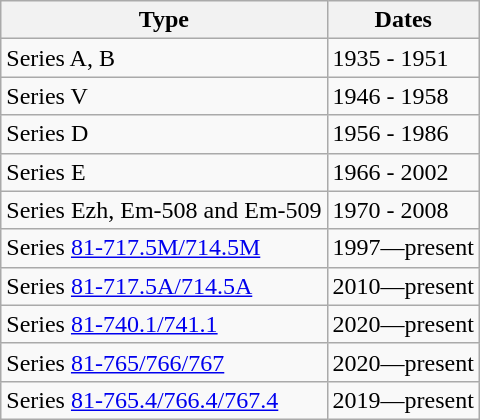<table class=wikitable>
<tr>
<th>Type</th>
<th>Dates</th>
</tr>
<tr>
<td>Series A, B</td>
<td>1935 - 1951</td>
</tr>
<tr>
<td>Series V</td>
<td>1946 - 1958</td>
</tr>
<tr>
<td>Series D</td>
<td>1956 - 1986</td>
</tr>
<tr>
<td>Series E</td>
<td>1966 - 2002</td>
</tr>
<tr>
<td>Series Ezh, Em-508 and Em-509</td>
<td>1970 - 2008</td>
</tr>
<tr>
<td>Series <a href='#'>81-717.5M/714.5M</a></td>
<td>1997—present</td>
</tr>
<tr>
<td>Series <a href='#'>81-717.5A/714.5A</a></td>
<td>2010—present</td>
</tr>
<tr>
<td>Series <a href='#'>81-740.1/741.1</a></td>
<td>2020—present</td>
</tr>
<tr>
<td>Series <a href='#'>81-765/766/767</a></td>
<td>2020—present</td>
</tr>
<tr>
<td>Series <a href='#'>81-765.4/766.4/767.4</a></td>
<td>2019—present</td>
</tr>
</table>
